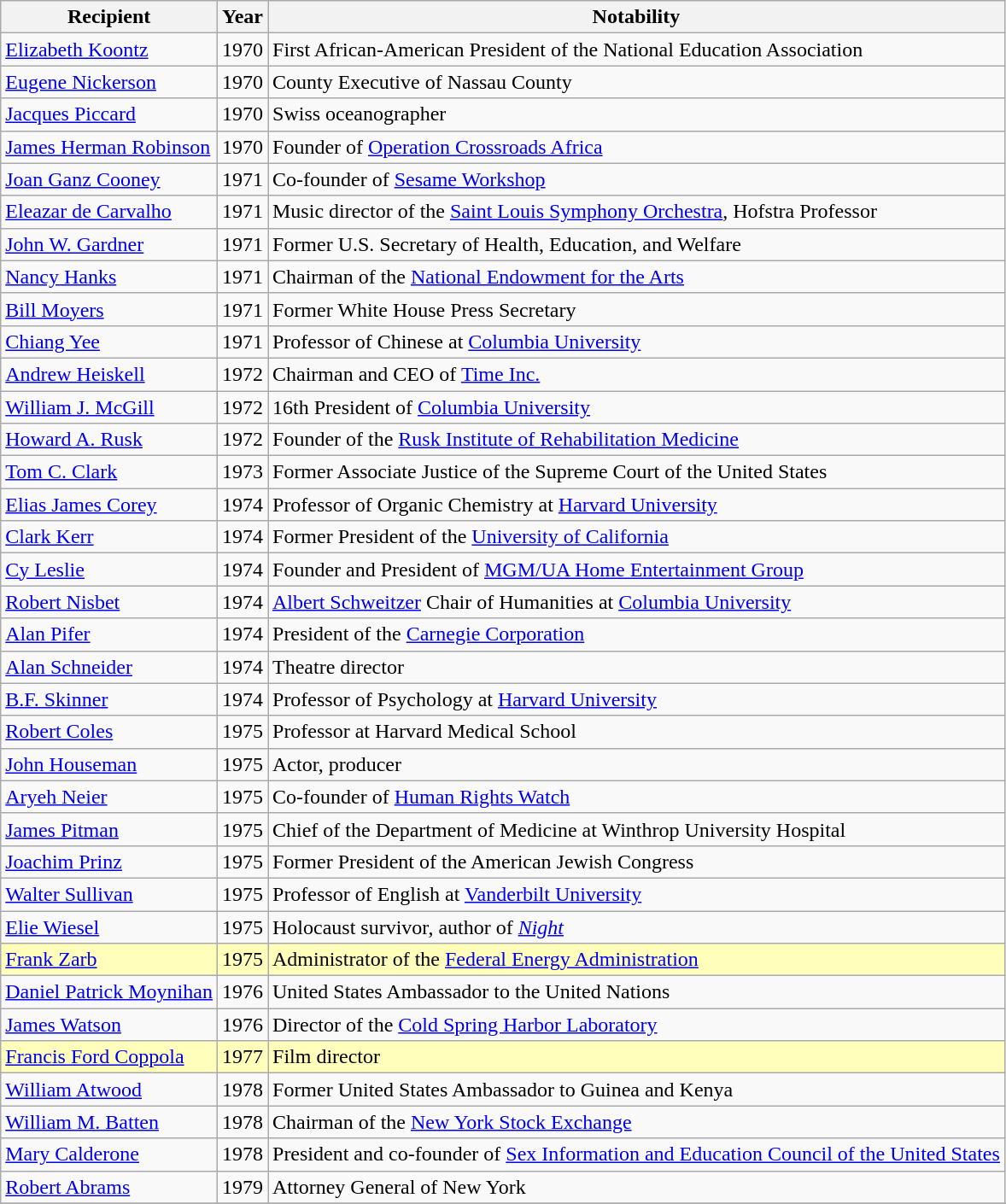<table class="wikitable">
<tr>
<th>Recipient</th>
<th>Year</th>
<th>Notability</th>
</tr>
<tr>
<td><a href='#'>Elizabeth Koontz</a></td>
<td>1970</td>
<td>First African-American President of the National Education Association</td>
</tr>
<tr>
<td><a href='#'>Eugene Nickerson</a></td>
<td>1970</td>
<td>County Executive of Nassau County</td>
</tr>
<tr>
<td><a href='#'>Jacques Piccard</a></td>
<td>1970</td>
<td>Swiss oceanographer</td>
</tr>
<tr>
<td><a href='#'>James Herman Robinson</a></td>
<td>1970</td>
<td>Founder of <a href='#'>Operation Crossroads Africa</a></td>
</tr>
<tr>
<td><a href='#'>Joan Ganz Cooney</a></td>
<td>1971</td>
<td>Co-founder of <a href='#'>Sesame Workshop</a></td>
</tr>
<tr>
<td><a href='#'>Eleazar de Carvalho</a></td>
<td>1971</td>
<td>Music director of the <a href='#'>Saint Louis Symphony Orchestra</a>, Hofstra Professor</td>
</tr>
<tr>
<td><a href='#'>John W. Gardner</a></td>
<td>1971</td>
<td>Former U.S. Secretary of Health, Education, and Welfare</td>
</tr>
<tr>
<td><a href='#'>Nancy Hanks</a></td>
<td>1971</td>
<td>Chairman of the <a href='#'>National Endowment for the Arts</a></td>
</tr>
<tr>
<td><a href='#'>Bill Moyers</a></td>
<td>1971</td>
<td>Former White House Press Secretary</td>
</tr>
<tr>
<td><a href='#'>Chiang Yee</a></td>
<td>1971</td>
<td>Professor of Chinese at <a href='#'>Columbia University</a></td>
</tr>
<tr>
<td><a href='#'>Andrew Heiskell</a></td>
<td>1972</td>
<td>Chairman and CEO of <a href='#'>Time Inc.</a></td>
</tr>
<tr>
<td><a href='#'>William J. McGill</a></td>
<td>1972</td>
<td>16th President of <a href='#'>Columbia University</a></td>
</tr>
<tr>
<td><a href='#'>Howard A. Rusk</a></td>
<td>1972</td>
<td>Founder of the <a href='#'>Rusk Institute of Rehabilitation Medicine</a></td>
</tr>
<tr>
<td><a href='#'>Tom C. Clark</a></td>
<td>1973</td>
<td>Former Associate Justice of the Supreme Court of the United States</td>
</tr>
<tr>
<td><a href='#'>Elias James Corey</a></td>
<td>1974</td>
<td>Professor of Organic Chemistry at <a href='#'>Harvard University</a></td>
</tr>
<tr>
<td><a href='#'>Clark Kerr</a></td>
<td>1974</td>
<td>Former President of the <a href='#'>University of California</a></td>
</tr>
<tr>
<td><a href='#'>Cy Leslie</a></td>
<td>1974</td>
<td>Founder and President of <a href='#'>MGM/UA Home Entertainment Group</a></td>
</tr>
<tr>
<td><a href='#'>Robert Nisbet</a></td>
<td>1974</td>
<td><a href='#'>Albert Schweitzer</a> Chair of Humanities at <a href='#'>Columbia University</a></td>
</tr>
<tr>
<td><a href='#'>Alan Pifer</a></td>
<td>1974</td>
<td>President of the <a href='#'>Carnegie Corporation</a></td>
</tr>
<tr>
<td><a href='#'>Alan Schneider</a></td>
<td>1974</td>
<td>Theatre director</td>
</tr>
<tr>
<td><a href='#'>B.F. Skinner</a></td>
<td>1974</td>
<td>Professor of Psychology at <a href='#'>Harvard University</a></td>
</tr>
<tr>
<td><a href='#'>Robert Coles</a></td>
<td>1975</td>
<td>Professor at Harvard Medical School</td>
</tr>
<tr>
<td><a href='#'>John Houseman</a></td>
<td>1975</td>
<td>Actor, producer</td>
</tr>
<tr>
<td><a href='#'>Aryeh Neier</a></td>
<td>1975</td>
<td>Co-founder of <a href='#'>Human Rights Watch</a></td>
</tr>
<tr>
<td><a href='#'>James Pitman</a></td>
<td>1975</td>
<td>Chief of the Department of Medicine at Winthrop University Hospital</td>
</tr>
<tr>
<td><a href='#'>Joachim Prinz</a></td>
<td>1975</td>
<td>Former President of the American Jewish Congress</td>
</tr>
<tr>
<td><a href='#'>Walter Sullivan</a></td>
<td>1975</td>
<td>Professor of English at <a href='#'>Vanderbilt University</a></td>
</tr>
<tr>
<td><a href='#'>Elie Wiesel</a></td>
<td>1975</td>
<td>Holocaust survivor, author of <em><a href='#'>Night</a></em></td>
</tr>
<tr>
<td style="background:#ffffbb;"><a href='#'>Frank Zarb</a></td>
<td style="background-color:#ffffbb">1975</td>
<td style="background-color:#ffffbb">Administrator of the <a href='#'>Federal Energy Administration</a></td>
</tr>
<tr>
<td><a href='#'>Daniel Patrick Moynihan</a></td>
<td>1976</td>
<td>United States Ambassador to the United Nations</td>
</tr>
<tr>
<td><a href='#'>James Watson</a></td>
<td>1976</td>
<td>Director of the <a href='#'>Cold Spring Harbor Laboratory</a></td>
</tr>
<tr>
<td style="background:#ffffbb;"><a href='#'>Francis Ford Coppola</a></td>
<td style="background-color:#ffffbb">1977</td>
<td style="background-color:#ffffbb">Film director</td>
</tr>
<tr>
<td><a href='#'>William Atwood</a></td>
<td>1978</td>
<td>Former United States Ambassador to Guinea and Kenya</td>
</tr>
<tr>
<td><a href='#'>William M. Batten</a></td>
<td>1978</td>
<td>Chairman of the <a href='#'>New York Stock Exchange</a></td>
</tr>
<tr>
<td><a href='#'>Mary Calderone</a></td>
<td>1978</td>
<td>President and co-founder of <a href='#'>Sex Information and Education Council of the United States</a></td>
</tr>
<tr>
<td><a href='#'>Robert Abrams</a></td>
<td>1979</td>
<td>Attorney General of New York</td>
</tr>
<tr>
</tr>
</table>
